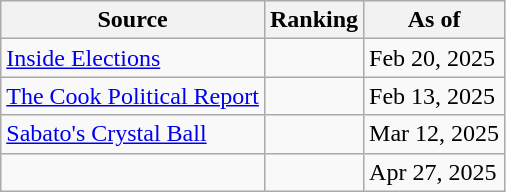<table class="wikitable">
<tr>
<th>Source</th>
<th>Ranking</th>
<th>As of</th>
</tr>
<tr>
<td align="left"><a href='#'>Inside Elections</a></td>
<td></td>
<td>Feb 20, 2025</td>
</tr>
<tr>
<td align="left"><a href='#'>The Cook Political Report</a></td>
<td></td>
<td>Feb 13, 2025</td>
</tr>
<tr>
<td align="left"><a href='#'>Sabato's Crystal Ball</a></td>
<td></td>
<td>Mar 12, 2025</td>
</tr>
<tr>
<td></td>
<td></td>
<td>Apr 27, 2025</td>
</tr>
</table>
